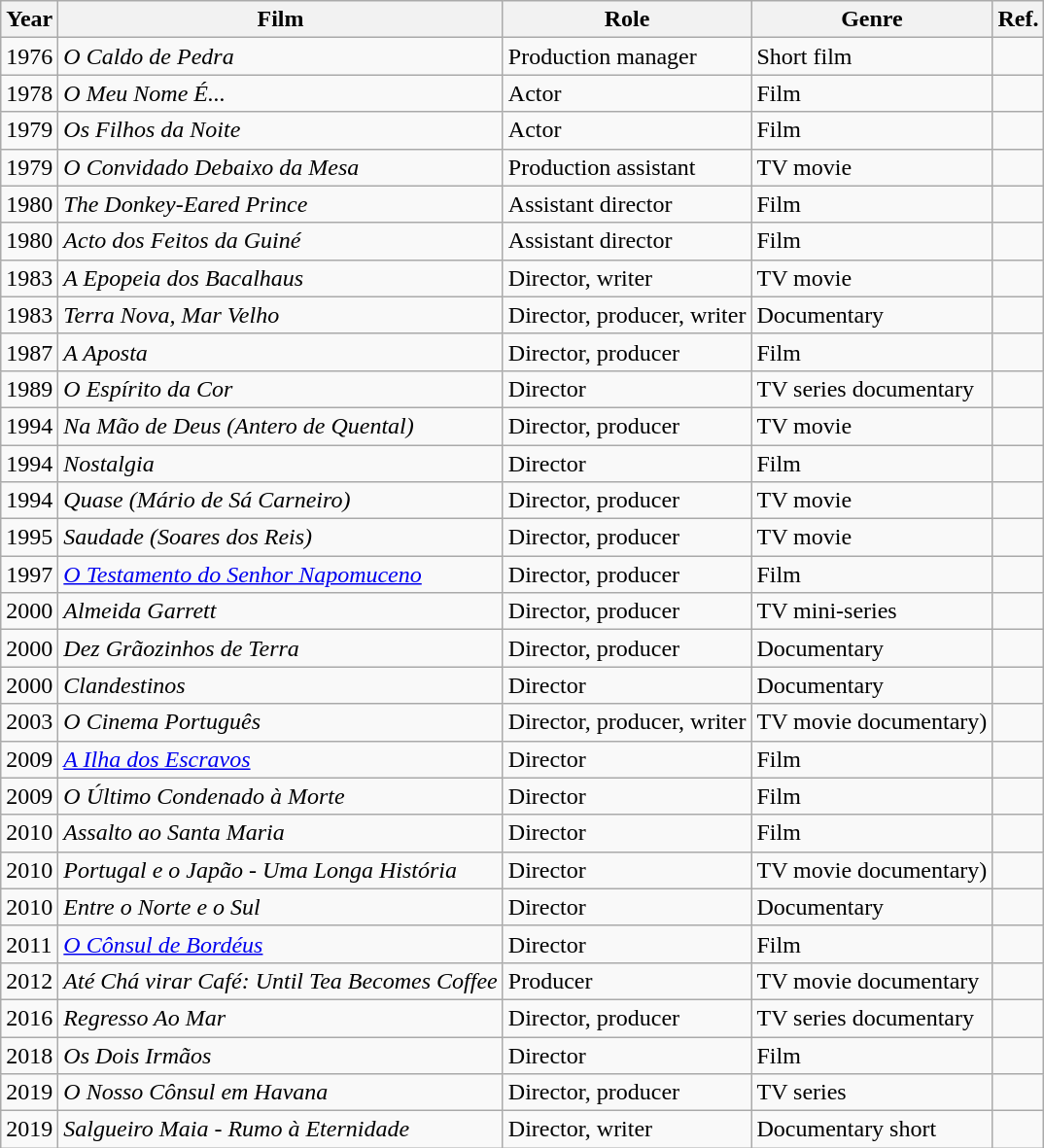<table class="wikitable">
<tr>
<th>Year</th>
<th>Film</th>
<th>Role</th>
<th>Genre</th>
<th>Ref.</th>
</tr>
<tr>
<td>1976</td>
<td><em>O Caldo de Pedra</em></td>
<td>Production manager</td>
<td>Short film</td>
<td></td>
</tr>
<tr>
<td>1978</td>
<td><em>O Meu Nome É...</em></td>
<td>Actor</td>
<td>Film</td>
<td></td>
</tr>
<tr>
<td>1979</td>
<td><em>Os Filhos da Noite</em></td>
<td>Actor</td>
<td>Film</td>
<td></td>
</tr>
<tr>
<td>1979</td>
<td><em>O Convidado Debaixo da Mesa</em></td>
<td>Production assistant</td>
<td>TV movie</td>
<td></td>
</tr>
<tr>
<td>1980</td>
<td><em>The Donkey-Eared Prince</em></td>
<td>Assistant director</td>
<td>Film</td>
<td></td>
</tr>
<tr>
<td>1980</td>
<td><em>Acto dos Feitos da Guiné</em></td>
<td>Assistant director</td>
<td>Film</td>
<td></td>
</tr>
<tr>
<td>1983</td>
<td><em>A Epopeia dos Bacalhaus</em></td>
<td>Director, writer</td>
<td>TV movie</td>
<td></td>
</tr>
<tr>
<td>1983</td>
<td><em>Terra Nova, Mar Velho</em></td>
<td>Director, producer, writer</td>
<td>Documentary</td>
<td></td>
</tr>
<tr>
<td>1987</td>
<td><em>A Aposta</em></td>
<td>Director, producer</td>
<td>Film</td>
<td></td>
</tr>
<tr>
<td>1989</td>
<td><em>O Espírito da Cor</em></td>
<td>Director</td>
<td>TV series documentary</td>
<td></td>
</tr>
<tr>
<td>1994</td>
<td><em>Na Mão de Deus (Antero de Quental)</em></td>
<td>Director, producer</td>
<td>TV movie</td>
<td></td>
</tr>
<tr>
<td>1994</td>
<td><em>Nostalgia</em></td>
<td>Director</td>
<td>Film</td>
<td></td>
</tr>
<tr>
<td>1994</td>
<td><em>Quase (Mário de Sá Carneiro)</em></td>
<td>Director, producer</td>
<td>TV movie</td>
<td></td>
</tr>
<tr>
<td>1995</td>
<td><em>Saudade (Soares dos Reis)</em></td>
<td>Director, producer</td>
<td>TV movie</td>
<td></td>
</tr>
<tr>
<td>1997</td>
<td><em><a href='#'>O Testamento do Senhor Napomuceno</a></em></td>
<td>Director, producer</td>
<td>Film</td>
<td></td>
</tr>
<tr>
<td>2000</td>
<td><em>Almeida Garrett</em></td>
<td>Director, producer</td>
<td>TV mini-series</td>
<td></td>
</tr>
<tr>
<td>2000</td>
<td><em>Dez Grãozinhos de Terra</em></td>
<td>Director, producer</td>
<td>Documentary</td>
<td></td>
</tr>
<tr>
<td>2000</td>
<td><em>Clandestinos</em></td>
<td>Director</td>
<td>Documentary</td>
<td></td>
</tr>
<tr>
<td>2003</td>
<td><em>O Cinema Português</em></td>
<td>Director, producer, writer</td>
<td>TV movie documentary)</td>
<td></td>
</tr>
<tr>
<td>2009</td>
<td><em><a href='#'>A Ilha dos Escravos</a></em></td>
<td>Director</td>
<td>Film</td>
<td></td>
</tr>
<tr>
<td>2009</td>
<td><em>O Último Condenado à Morte</em></td>
<td>Director</td>
<td>Film</td>
<td></td>
</tr>
<tr>
<td>2010</td>
<td><em>Assalto ao Santa Maria</em></td>
<td>Director</td>
<td>Film</td>
<td></td>
</tr>
<tr>
<td>2010</td>
<td><em>Portugal e o Japão - Uma Longa História</em></td>
<td>Director</td>
<td>TV movie documentary)</td>
<td></td>
</tr>
<tr>
<td>2010</td>
<td><em>Entre o Norte e o Sul</em></td>
<td>Director</td>
<td>Documentary</td>
<td></td>
</tr>
<tr>
<td>2011</td>
<td><em><a href='#'>O Cônsul de Bordéus</a></em></td>
<td>Director</td>
<td>Film</td>
<td></td>
</tr>
<tr>
<td>2012</td>
<td><em>Até Chá virar Café: Until Tea Becomes Coffee</em></td>
<td>Producer</td>
<td>TV movie documentary</td>
<td></td>
</tr>
<tr>
<td>2016</td>
<td><em>Regresso Ao Mar</em></td>
<td>Director, producer</td>
<td>TV series documentary</td>
<td></td>
</tr>
<tr>
<td>2018</td>
<td><em>Os Dois Irmãos</em></td>
<td>Director</td>
<td>Film</td>
<td></td>
</tr>
<tr>
<td>2019</td>
<td><em>O Nosso Cônsul em Havana</em></td>
<td>Director, producer</td>
<td>TV series</td>
<td></td>
</tr>
<tr>
<td>2019</td>
<td><em>Salgueiro Maia - Rumo à Eternidade</em></td>
<td>Director, writer</td>
<td>Documentary short</td>
<td></td>
</tr>
</table>
